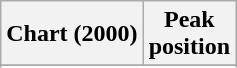<table class="wikitable sortable plainrowheaders">
<tr>
<th>Chart (2000)</th>
<th>Peak<br>position</th>
</tr>
<tr>
</tr>
<tr>
</tr>
</table>
